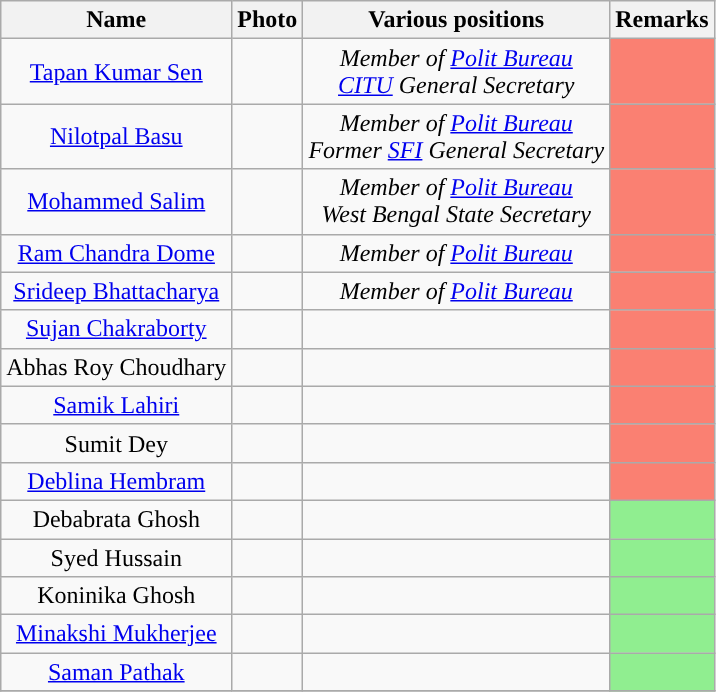<table class="wikitable sortable" style="text-align:center">
<tr>
<th Style="background-color:">Name</th>
<th Style="background-color:">Photo</th>
<th Style="background-color:">Various positions</th>
<th Style="background-color:">Remarks</th>
</tr>
<tr>
<td><a href='#'>Tapan Kumar Sen</a></td>
<td></td>
<td><em>Member of <a href='#'>Polit Bureau</a></em><br> <em><a href='#'>CITU</a> General Secretary</em></td>
<td bgcolor = Salmon></td>
</tr>
<tr>
<td><a href='#'>Nilotpal Basu</a></td>
<td></td>
<td><em>Member of <a href='#'>Polit Bureau</a></em><br><em>Former <a href='#'>SFI</a> General Secretary</em></td>
<td bgcolor = Salmon></td>
</tr>
<tr>
<td><a href='#'>Mohammed Salim</a></td>
<td></td>
<td><em>Member of <a href='#'>Polit Bureau</a></em><br><em>West Bengal State Secretary</em></td>
<td bgcolor = Salmon></td>
</tr>
<tr>
<td><a href='#'>Ram Chandra Dome</a></td>
<td></td>
<td><em>Member of <a href='#'>Polit Bureau</a></em></td>
<td bgcolor = Salmon></td>
</tr>
<tr>
<td><a href='#'>Srideep Bhattacharya</a></td>
<td></td>
<td><em>Member of <a href='#'>Polit Bureau</a></em></td>
<td bgcolor = Salmon></td>
</tr>
<tr>
<td><a href='#'>Sujan Chakraborty</a></td>
<td></td>
<td></td>
<td bgcolor = Salmon></td>
</tr>
<tr>
<td>Abhas Roy Choudhary</td>
<td></td>
<td></td>
<td bgcolor = Salmon></td>
</tr>
<tr>
<td><a href='#'>Samik Lahiri</a></td>
<td></td>
<td></td>
<td bgcolor = Salmon></td>
</tr>
<tr>
<td>Sumit Dey</td>
<td></td>
<td></td>
<td bgcolor = Salmon></td>
</tr>
<tr>
<td><a href='#'>Deblina Hembram</a></td>
<td></td>
<td></td>
<td bgcolor = Salmon></td>
</tr>
<tr>
<td>Debabrata Ghosh</td>
<td></td>
<td></td>
<td bgcolor = LightGreen></td>
</tr>
<tr>
<td>Syed Hussain</td>
<td></td>
<td></td>
<td bgcolor = LightGreen></td>
</tr>
<tr>
<td>Koninika Ghosh</td>
<td></td>
<td></td>
<td bgcolor = LightGreen></td>
</tr>
<tr>
<td><a href='#'>Minakshi Mukherjee</a></td>
<td></td>
<td></td>
<td bgcolor = LightGreen></td>
</tr>
<tr>
<td><a href='#'>Saman Pathak</a></td>
<td></td>
<td></td>
<td bgcolor = LightGreen></td>
</tr>
<tr>
</tr>
</table>
